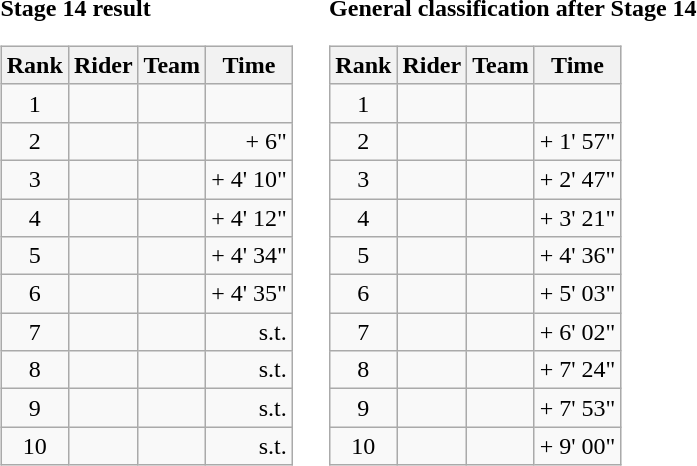<table>
<tr>
<td><strong>Stage 14 result</strong><br><table class="wikitable">
<tr>
<th scope="col">Rank</th>
<th scope="col">Rider</th>
<th scope="col">Team</th>
<th scope="col">Time</th>
</tr>
<tr>
<td style="text-align:center;">1</td>
<td></td>
<td></td>
<td style="text-align:right;"></td>
</tr>
<tr>
<td style="text-align:center;">2</td>
<td></td>
<td></td>
<td style="text-align:right;">+ 6"</td>
</tr>
<tr>
<td style="text-align:center;">3</td>
<td></td>
<td></td>
<td style="text-align:right;">+ 4' 10"</td>
</tr>
<tr>
<td style="text-align:center;">4</td>
<td></td>
<td></td>
<td style="text-align:right;">+ 4' 12"</td>
</tr>
<tr>
<td style="text-align:center;">5</td>
<td></td>
<td></td>
<td style="text-align:right;">+ 4' 34"</td>
</tr>
<tr>
<td style="text-align:center;">6</td>
<td></td>
<td></td>
<td style="text-align:right;">+ 4' 35"</td>
</tr>
<tr>
<td style="text-align:center;">7</td>
<td></td>
<td></td>
<td style="text-align:right;">s.t.</td>
</tr>
<tr>
<td style="text-align:center;">8</td>
<td></td>
<td></td>
<td style="text-align:right;">s.t.</td>
</tr>
<tr>
<td style="text-align:center;">9</td>
<td></td>
<td></td>
<td style="text-align:right;">s.t.</td>
</tr>
<tr>
<td style="text-align:center;">10</td>
<td></td>
<td></td>
<td style="text-align:right;">s.t.</td>
</tr>
</table>
</td>
<td></td>
<td><strong>General classification after Stage 14</strong><br><table class="wikitable">
<tr>
<th scope="col">Rank</th>
<th scope="col">Rider</th>
<th scope="col">Team</th>
<th scope="col">Time</th>
</tr>
<tr>
<td style="text-align:center;">1</td>
<td></td>
<td></td>
<td style="text-align:right;"></td>
</tr>
<tr>
<td style="text-align:center;">2</td>
<td></td>
<td></td>
<td style="text-align:right;">+ 1' 57"</td>
</tr>
<tr>
<td style="text-align:center;">3</td>
<td></td>
<td></td>
<td style="text-align:right;">+ 2' 47"</td>
</tr>
<tr>
<td style="text-align:center;">4</td>
<td></td>
<td></td>
<td style="text-align:right;">+ 3' 21"</td>
</tr>
<tr>
<td style="text-align:center;">5</td>
<td></td>
<td></td>
<td style="text-align:right;">+ 4' 36"</td>
</tr>
<tr>
<td style="text-align:center;">6</td>
<td></td>
<td></td>
<td style="text-align:right;">+ 5' 03"</td>
</tr>
<tr>
<td style="text-align:center;">7</td>
<td></td>
<td></td>
<td style="text-align:right;">+ 6' 02"</td>
</tr>
<tr>
<td style="text-align:center;">8</td>
<td></td>
<td></td>
<td style="text-align:right;">+ 7' 24"</td>
</tr>
<tr>
<td style="text-align:center;">9</td>
<td></td>
<td></td>
<td style="text-align:right;">+ 7' 53"</td>
</tr>
<tr>
<td style="text-align:center;">10</td>
<td></td>
<td></td>
<td style="text-align:right;">+ 9' 00"</td>
</tr>
</table>
</td>
</tr>
</table>
